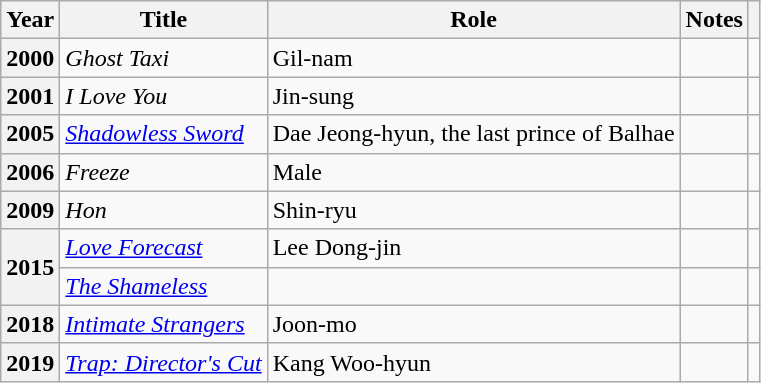<table class="wikitable plainrowheaders">
<tr>
<th scope="col">Year</th>
<th scope="col">Title</th>
<th scope="col">Role</th>
<th scope="col">Notes</th>
<th scope="col" class="unsortable"></th>
</tr>
<tr>
<th scope="row">2000</th>
<td><em>Ghost Taxi</em></td>
<td>Gil-nam</td>
<td></td>
<td></td>
</tr>
<tr>
<th scope="row">2001</th>
<td><em>I Love You</em></td>
<td>Jin-sung</td>
<td></td>
<td></td>
</tr>
<tr>
<th scope="row">2005</th>
<td><em><a href='#'>Shadowless Sword</a></em></td>
<td>Dae Jeong-hyun, the last prince of Balhae</td>
<td></td>
<td></td>
</tr>
<tr>
<th scope="row">2006</th>
<td><em>Freeze</em></td>
<td>Male</td>
<td></td>
<td></td>
</tr>
<tr>
<th scope="row">2009</th>
<td><em>Hon</em></td>
<td>Shin-ryu</td>
<td></td>
<td></td>
</tr>
<tr>
<th scope="row" rowspan="2">2015</th>
<td><em><a href='#'>Love Forecast</a></em></td>
<td>Lee Dong-jin</td>
<td></td>
<td></td>
</tr>
<tr>
<td><em><a href='#'>The Shameless</a></em></td>
<td></td>
<td></td>
<td></td>
</tr>
<tr>
<th scope="row">2018</th>
<td><em><a href='#'>Intimate Strangers</a></em></td>
<td>Joon-mo</td>
<td></td>
<td></td>
</tr>
<tr>
<th scope="row">2019</th>
<td><em><a href='#'>Trap: Director's Cut</a></em></td>
<td>Kang Woo-hyun</td>
<td></td>
<td></td>
</tr>
</table>
